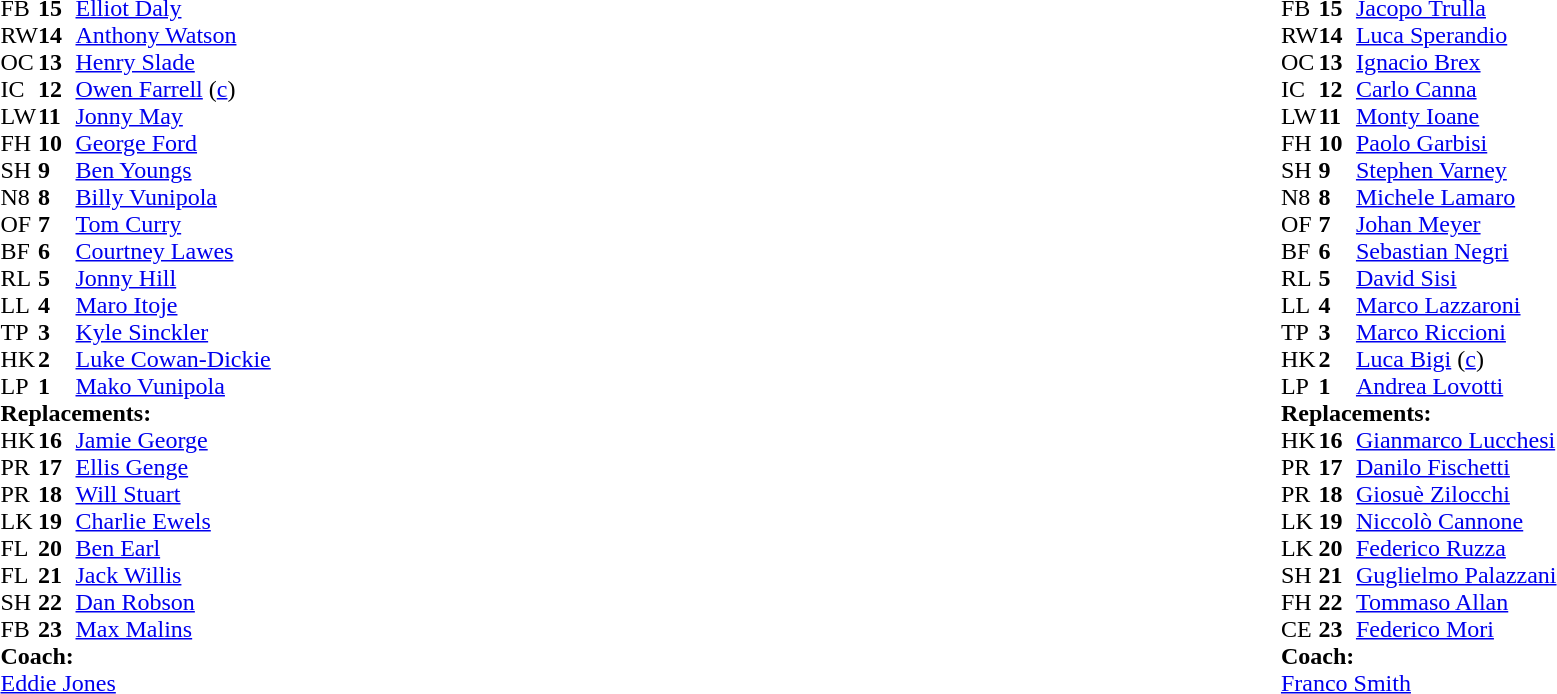<table style="width:100%">
<tr>
<td style="vertical-align:top; width:50%"><br><table cellspacing="0" cellpadding="0">
<tr>
<th width="25"></th>
<th width="25"></th>
</tr>
<tr>
<td>FB</td>
<td><strong>15</strong></td>
<td><a href='#'>Elliot Daly</a></td>
</tr>
<tr>
<td>RW</td>
<td><strong>14</strong></td>
<td><a href='#'>Anthony Watson</a></td>
</tr>
<tr>
<td>OC</td>
<td><strong>13</strong></td>
<td><a href='#'>Henry Slade</a></td>
</tr>
<tr>
<td>IC</td>
<td><strong>12</strong></td>
<td><a href='#'>Owen Farrell</a> (<a href='#'>c</a>)</td>
</tr>
<tr>
<td>LW</td>
<td><strong>11</strong></td>
<td><a href='#'>Jonny May</a></td>
</tr>
<tr>
<td>FH</td>
<td><strong>10</strong></td>
<td><a href='#'>George Ford</a></td>
</tr>
<tr>
<td>SH</td>
<td><strong>9</strong></td>
<td><a href='#'>Ben Youngs</a></td>
<td></td>
<td></td>
</tr>
<tr>
<td>N8</td>
<td><strong>8</strong></td>
<td><a href='#'>Billy Vunipola</a></td>
<td></td>
<td></td>
</tr>
<tr>
<td>OF</td>
<td><strong>7</strong></td>
<td><a href='#'>Tom Curry</a></td>
</tr>
<tr>
<td>BF</td>
<td><strong>6</strong></td>
<td><a href='#'>Courtney Lawes</a></td>
<td></td>
<td></td>
</tr>
<tr>
<td>RL</td>
<td><strong>5</strong></td>
<td><a href='#'>Jonny Hill</a></td>
<td></td>
<td></td>
</tr>
<tr>
<td>LL</td>
<td><strong>4</strong></td>
<td><a href='#'>Maro Itoje</a></td>
</tr>
<tr>
<td>TP</td>
<td><strong>3</strong></td>
<td><a href='#'>Kyle Sinckler</a></td>
<td></td>
<td></td>
</tr>
<tr>
<td>HK</td>
<td><strong>2</strong></td>
<td><a href='#'>Luke Cowan-Dickie</a></td>
<td></td>
<td></td>
</tr>
<tr>
<td>LP</td>
<td><strong>1</strong></td>
<td><a href='#'>Mako Vunipola</a></td>
<td></td>
<td></td>
</tr>
<tr>
<td colspan="4"><strong>Replacements:</strong></td>
</tr>
<tr>
<td>HK</td>
<td><strong>16</strong></td>
<td><a href='#'>Jamie George</a></td>
<td></td>
<td></td>
</tr>
<tr>
<td>PR</td>
<td><strong>17</strong></td>
<td><a href='#'>Ellis Genge</a></td>
<td></td>
<td></td>
</tr>
<tr>
<td>PR</td>
<td><strong>18</strong></td>
<td><a href='#'>Will Stuart</a></td>
<td></td>
<td></td>
</tr>
<tr>
<td>LK</td>
<td><strong>19</strong></td>
<td><a href='#'>Charlie Ewels</a></td>
<td></td>
<td></td>
</tr>
<tr>
<td>FL</td>
<td><strong>20</strong></td>
<td><a href='#'>Ben Earl</a></td>
<td></td>
<td></td>
</tr>
<tr>
<td>FL</td>
<td><strong>21</strong></td>
<td><a href='#'>Jack Willis</a></td>
<td></td>
<td></td>
<td></td>
</tr>
<tr>
<td>SH</td>
<td><strong>22</strong></td>
<td><a href='#'>Dan Robson</a></td>
<td></td>
<td></td>
</tr>
<tr>
<td>FB</td>
<td><strong>23</strong></td>
<td><a href='#'>Max Malins</a></td>
<td></td>
<td></td>
<td></td>
</tr>
<tr>
<td colspan="4"><strong>Coach:</strong></td>
</tr>
<tr>
<td colspan="4"><a href='#'>Eddie Jones</a></td>
</tr>
</table>
</td>
<td style="vertical-align:top"></td>
<td style="vertical-align:top; width:50%"><br><table cellspacing="0" cellpadding="0" style="margin:auto">
<tr>
<th width="25"></th>
<th width="25"></th>
</tr>
<tr>
<td>FB</td>
<td><strong>15</strong></td>
<td><a href='#'>Jacopo Trulla</a></td>
</tr>
<tr>
<td>RW</td>
<td><strong>14</strong></td>
<td><a href='#'>Luca Sperandio</a></td>
</tr>
<tr>
<td>OC</td>
<td><strong>13</strong></td>
<td><a href='#'>Ignacio Brex</a></td>
<td></td>
<td></td>
<td></td>
</tr>
<tr>
<td>IC</td>
<td><strong>12</strong></td>
<td><a href='#'>Carlo Canna</a></td>
<td></td>
<td colspan="2"></td>
</tr>
<tr>
<td>LW</td>
<td><strong>11</strong></td>
<td><a href='#'>Monty Ioane</a></td>
</tr>
<tr>
<td>FH</td>
<td><strong>10</strong></td>
<td><a href='#'>Paolo Garbisi</a></td>
<td></td>
<td></td>
</tr>
<tr>
<td>SH</td>
<td><strong>9</strong></td>
<td><a href='#'>Stephen Varney</a></td>
<td></td>
<td></td>
</tr>
<tr>
<td>N8</td>
<td><strong>8</strong></td>
<td><a href='#'>Michele Lamaro</a></td>
<td></td>
<td></td>
</tr>
<tr>
<td>OF</td>
<td><strong>7</strong></td>
<td><a href='#'>Johan Meyer</a></td>
</tr>
<tr>
<td>BF</td>
<td><strong>6</strong></td>
<td><a href='#'>Sebastian Negri</a></td>
<td></td>
<td colspan=2></td>
</tr>
<tr>
<td>RL</td>
<td><strong>5</strong></td>
<td><a href='#'>David Sisi</a></td>
<td></td>
<td></td>
<td></td>
<td></td>
</tr>
<tr>
<td>LL</td>
<td><strong>4</strong></td>
<td><a href='#'>Marco Lazzaroni</a></td>
</tr>
<tr>
<td>TP</td>
<td><strong>3</strong></td>
<td><a href='#'>Marco Riccioni</a></td>
<td></td>
<td colspan="2"></td>
<td></td>
</tr>
<tr>
<td>HK</td>
<td><strong>2</strong></td>
<td><a href='#'>Luca Bigi</a> (<a href='#'>c</a>)</td>
<td></td>
<td></td>
</tr>
<tr>
<td>LP</td>
<td><strong>1</strong></td>
<td><a href='#'>Andrea Lovotti</a></td>
<td></td>
<td></td>
<td></td>
</tr>
<tr>
<td colspan="4"><strong>Replacements:</strong></td>
</tr>
<tr>
<td>HK</td>
<td><strong>16</strong></td>
<td><a href='#'>Gianmarco Lucchesi</a></td>
<td></td>
<td></td>
</tr>
<tr>
<td>PR</td>
<td><strong>17</strong></td>
<td><a href='#'>Danilo Fischetti</a></td>
<td></td>
<td></td>
<td></td>
</tr>
<tr>
<td>PR</td>
<td><strong>18</strong></td>
<td><a href='#'>Giosuè Zilocchi</a></td>
<td></td>
<td></td>
<td></td>
<td></td>
</tr>
<tr>
<td>LK</td>
<td><strong>19</strong></td>
<td><a href='#'>Niccolò Cannone</a></td>
<td></td>
<td></td>
</tr>
<tr>
<td>LK</td>
<td><strong>20</strong></td>
<td><a href='#'>Federico Ruzza</a></td>
<td></td>
<td></td>
<td></td>
<td></td>
</tr>
<tr>
<td>SH</td>
<td><strong>21</strong></td>
<td><a href='#'>Guglielmo Palazzani</a></td>
<td></td>
<td></td>
</tr>
<tr>
<td>FH</td>
<td><strong>22</strong></td>
<td><a href='#'>Tommaso Allan</a></td>
<td></td>
<td></td>
</tr>
<tr>
<td>CE</td>
<td><strong>23</strong></td>
<td><a href='#'>Federico Mori</a></td>
<td></td>
<td></td>
</tr>
<tr>
<td colspan="4"><strong>Coach:</strong></td>
</tr>
<tr>
<td colspan="4"><a href='#'>Franco Smith</a></td>
</tr>
</table>
</td>
</tr>
</table>
